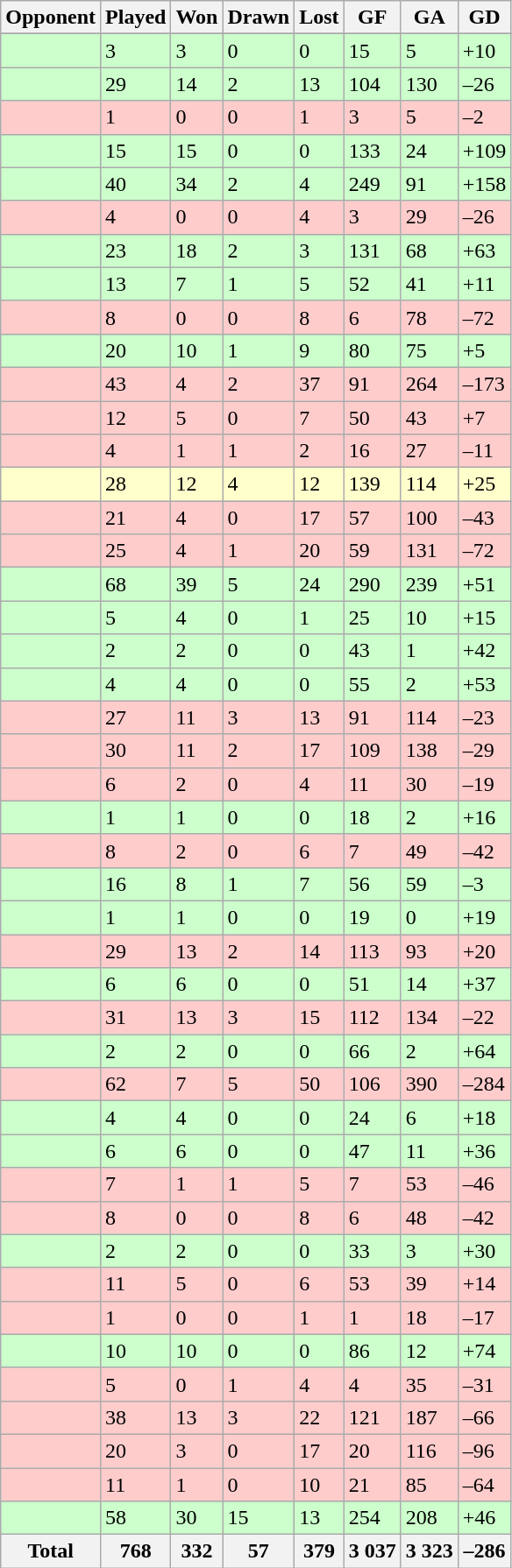<table class="sortable wikitable">
<tr>
<th>Opponent</th>
<th>Played</th>
<th>Won</th>
<th>Drawn</th>
<th>Lost</th>
<th>GF</th>
<th>GA</th>
<th>GD</th>
</tr>
<tr bgcolor="#d0ffd0" align="center">
</tr>
<tr bgcolor=#CCFFCC>
<td></td>
<td>3</td>
<td>3</td>
<td>0</td>
<td>0</td>
<td>15</td>
<td>5</td>
<td>+10</td>
</tr>
<tr bgcolor=#CCFFCC>
<td></td>
<td>29</td>
<td>14</td>
<td>2</td>
<td>13</td>
<td>104</td>
<td>130</td>
<td>–26</td>
</tr>
<tr bgcolor=#FFCCCC>
<td></td>
<td>1</td>
<td>0</td>
<td>0</td>
<td>1</td>
<td>3</td>
<td>5</td>
<td>–2</td>
</tr>
<tr bgcolor=#CCFFCC>
<td></td>
<td>15</td>
<td>15</td>
<td>0</td>
<td>0</td>
<td>133</td>
<td>24</td>
<td>+109</td>
</tr>
<tr bgcolor=#CCFFCC>
<td></td>
<td>40</td>
<td>34</td>
<td>2</td>
<td>4</td>
<td>249</td>
<td>91</td>
<td>+158</td>
</tr>
<tr bgcolor=#FFCCCC>
<td></td>
<td>4</td>
<td>0</td>
<td>0</td>
<td>4</td>
<td>3</td>
<td>29</td>
<td>–26</td>
</tr>
<tr bgcolor=#CCFFCC>
<td></td>
<td>23</td>
<td>18</td>
<td>2</td>
<td>3</td>
<td>131</td>
<td>68</td>
<td>+63</td>
</tr>
<tr bgcolor=#CCFFCC>
<td></td>
<td>13</td>
<td>7</td>
<td>1</td>
<td>5</td>
<td>52</td>
<td>41</td>
<td>+11</td>
</tr>
<tr bgcolor=#FFCCCC>
<td><em></em></td>
<td>8</td>
<td>0</td>
<td>0</td>
<td>8</td>
<td>6</td>
<td>78</td>
<td>–72</td>
</tr>
<tr bgcolor=#CCFFCC>
<td></td>
<td>20</td>
<td>10</td>
<td>1</td>
<td>9</td>
<td>80</td>
<td>75</td>
<td>+5</td>
</tr>
<tr bgcolor=#FFCCCC>
<td><em></em></td>
<td>43</td>
<td>4</td>
<td>2</td>
<td>37</td>
<td>91</td>
<td>264</td>
<td>–173</td>
</tr>
<tr bgcolor=#FFCCCC>
<td></td>
<td>12</td>
<td>5</td>
<td>0</td>
<td>7</td>
<td>50</td>
<td>43</td>
<td>+7</td>
</tr>
<tr bgcolor=#FFCCCC>
<td></td>
<td>4</td>
<td>1</td>
<td>1</td>
<td>2</td>
<td>16</td>
<td>27</td>
<td>–11</td>
</tr>
<tr bgcolor=#FFFFCC>
<td></td>
<td>28</td>
<td>12</td>
<td>4</td>
<td>12</td>
<td>139</td>
<td>114</td>
<td>+25</td>
</tr>
<tr bgcolor=#FFCCCC>
<td></td>
<td>21</td>
<td>4</td>
<td>0</td>
<td>17</td>
<td>57</td>
<td>100</td>
<td>–43</td>
</tr>
<tr bgcolor=#FFCCCC>
<td></td>
<td>25</td>
<td>4</td>
<td>1</td>
<td>20</td>
<td>59</td>
<td>131</td>
<td>–72</td>
</tr>
<tr bgcolor=#CCFFCC>
<td></td>
<td>68</td>
<td>39</td>
<td>5</td>
<td>24</td>
<td>290</td>
<td>239</td>
<td>+51</td>
</tr>
<tr bgcolor=#CCFFCC>
<td></td>
<td>5</td>
<td>4</td>
<td>0</td>
<td>1</td>
<td>25</td>
<td>10</td>
<td>+15</td>
</tr>
<tr bgcolor=#CCFFCC>
<td></td>
<td>2</td>
<td>2</td>
<td>0</td>
<td>0</td>
<td>43</td>
<td>1</td>
<td>+42</td>
</tr>
<tr bgcolor=#CCFFCC>
<td></td>
<td>4</td>
<td>4</td>
<td>0</td>
<td>0</td>
<td>55</td>
<td>2</td>
<td>+53</td>
</tr>
<tr bgcolor=#FFCCCC>
<td></td>
<td>27</td>
<td>11</td>
<td>3</td>
<td>13</td>
<td>91</td>
<td>114</td>
<td>–23</td>
</tr>
<tr bgcolor=#FFCCCC>
<td></td>
<td>30</td>
<td>11</td>
<td>2</td>
<td>17</td>
<td>109</td>
<td>138</td>
<td>–29</td>
</tr>
<tr bgcolor=#FFCCCC>
<td></td>
<td>6</td>
<td>2</td>
<td>0</td>
<td>4</td>
<td>11</td>
<td>30</td>
<td>–19</td>
</tr>
<tr bgcolor=#CCFFCC>
<td></td>
<td>1</td>
<td>1</td>
<td>0</td>
<td>0</td>
<td>18</td>
<td>2</td>
<td>+16</td>
</tr>
<tr bgcolor=#FFCCCC>
<td></td>
<td>8</td>
<td>2</td>
<td>0</td>
<td>6</td>
<td>7</td>
<td>49</td>
<td>–42</td>
</tr>
<tr bgcolor=#CCFFCC>
<td></td>
<td>16</td>
<td>8</td>
<td>1</td>
<td>7</td>
<td>56</td>
<td>59</td>
<td>–3</td>
</tr>
<tr bgcolor=#CCFFCC>
<td></td>
<td>1</td>
<td>1</td>
<td>0</td>
<td>0</td>
<td>19</td>
<td>0</td>
<td>+19</td>
</tr>
<tr bgcolor=#FFCCCC>
<td></td>
<td>29</td>
<td>13</td>
<td>2</td>
<td>14</td>
<td>113</td>
<td>93</td>
<td>+20</td>
</tr>
<tr bgcolor=#CCFFCC>
<td></td>
<td>6</td>
<td>6</td>
<td>0</td>
<td>0</td>
<td>51</td>
<td>14</td>
<td>+37</td>
</tr>
<tr bgcolor=#FFCCCC>
<td></td>
<td>31</td>
<td>13</td>
<td>3</td>
<td>15</td>
<td>112</td>
<td>134</td>
<td>–22</td>
</tr>
<tr bgcolor=#CCFFCC>
<td></td>
<td>2</td>
<td>2</td>
<td>0</td>
<td>0</td>
<td>66</td>
<td>2</td>
<td>+64</td>
</tr>
<tr bgcolor=#FFCCCC>
<td></td>
<td>62</td>
<td>7</td>
<td>5</td>
<td>50</td>
<td>106</td>
<td>390</td>
<td>–284</td>
</tr>
<tr bgcolor=#CCFFCC>
<td></td>
<td>4</td>
<td>4</td>
<td>0</td>
<td>0</td>
<td>24</td>
<td>6</td>
<td>+18</td>
</tr>
<tr bgcolor=#CCFFCC>
<td><em></em></td>
<td>6</td>
<td>6</td>
<td>0</td>
<td>0</td>
<td>47</td>
<td>11</td>
<td>+36</td>
</tr>
<tr bgcolor=#FFCCCC>
<td></td>
<td>7</td>
<td>1</td>
<td>1</td>
<td>5</td>
<td>7</td>
<td>53</td>
<td>–46</td>
</tr>
<tr bgcolor=#FFCCCC>
<td></td>
<td>8</td>
<td>0</td>
<td>0</td>
<td>8</td>
<td>6</td>
<td>48</td>
<td>–42</td>
</tr>
<tr bgcolor=#CCFFCC>
<td></td>
<td>2</td>
<td>2</td>
<td>0</td>
<td>0</td>
<td>33</td>
<td>3</td>
<td>+30</td>
</tr>
<tr bgcolor=#FFCCCC>
<td></td>
<td>11</td>
<td>5</td>
<td>0</td>
<td>6</td>
<td>53</td>
<td>39</td>
<td>+14</td>
</tr>
<tr bgcolor=#FFCCCC>
<td><em></em></td>
<td>1</td>
<td>0</td>
<td>0</td>
<td>1</td>
<td>1</td>
<td>18</td>
<td>–17</td>
</tr>
<tr bgcolor=#CCFFCC>
<td></td>
<td>10</td>
<td>10</td>
<td>0</td>
<td>0</td>
<td>86</td>
<td>12</td>
<td>+74</td>
</tr>
<tr bgcolor=#FFCCCC>
<td></td>
<td>5</td>
<td>0</td>
<td>1</td>
<td>4</td>
<td>4</td>
<td>35</td>
<td>–31</td>
</tr>
<tr bgcolor=#FFCCCC>
<td></td>
<td>38</td>
<td>13</td>
<td>3</td>
<td>22</td>
<td>121</td>
<td>187</td>
<td>–66</td>
</tr>
<tr bgcolor=#FFCCCC>
<td></td>
<td>20</td>
<td>3</td>
<td>0</td>
<td>17</td>
<td>20</td>
<td>116</td>
<td>–96</td>
</tr>
<tr bgcolor=#FFCCCC>
<td></td>
<td>11</td>
<td>1</td>
<td>0</td>
<td>10</td>
<td>21</td>
<td>85</td>
<td>–64</td>
</tr>
<tr bgcolor=#CCFFCC>
<td><em></em></td>
<td>58</td>
<td>30</td>
<td>15</td>
<td>13</td>
<td>254</td>
<td>208</td>
<td>+46</td>
</tr>
<tr>
<th>Total</th>
<th>768</th>
<th>332</th>
<th>57</th>
<th>379</th>
<th>3 037</th>
<th>3 323</th>
<th>–286</th>
</tr>
</table>
